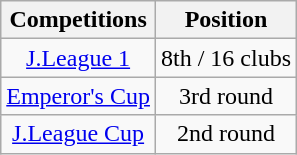<table class="wikitable" style="text-align:center;">
<tr>
<th>Competitions</th>
<th>Position</th>
</tr>
<tr>
<td><a href='#'>J.League 1</a></td>
<td>8th / 16 clubs</td>
</tr>
<tr>
<td><a href='#'>Emperor's Cup</a></td>
<td>3rd round</td>
</tr>
<tr>
<td><a href='#'>J.League Cup</a></td>
<td>2nd round</td>
</tr>
</table>
